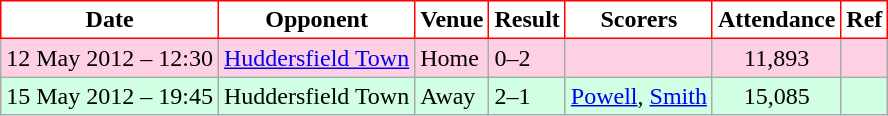<table class="wikitable">
<tr>
<th style="background:#FFFFFF; color:black; border:1px solid red;">Date</th>
<th style="background:#FFFFFF; color:black; border:1px solid red;">Opponent</th>
<th style="background:#FFFFFF; color:black; border:1px solid red;">Venue</th>
<th style="background:#FFFFFF; color:black; border:1px solid red;">Result</th>
<th style="background:#FFFFFF; color:black; border:1px solid red;">Scorers</th>
<th style="background:#FFFFFF; color:black; border:1px solid red;">Attendance</th>
<th style="background:#FFFFFF; color:black; border:1px solid red;">Ref</th>
</tr>
<tr bgcolor = "#ffd0e3">
<td>12 May 2012 – 12:30</td>
<td><a href='#'>Huddersfield Town</a></td>
<td>Home</td>
<td>0–2</td>
<td> </td>
<td align="center">11,893</td>
<td></td>
</tr>
<tr bgcolor = "#d0ffe3">
<td>15 May 2012 – 19:45</td>
<td>Huddersfield Town</td>
<td>Away</td>
<td>2–1</td>
<td><a href='#'>Powell</a>, <a href='#'>Smith</a></td>
<td align="center">15,085</td>
<td></td>
</tr>
</table>
